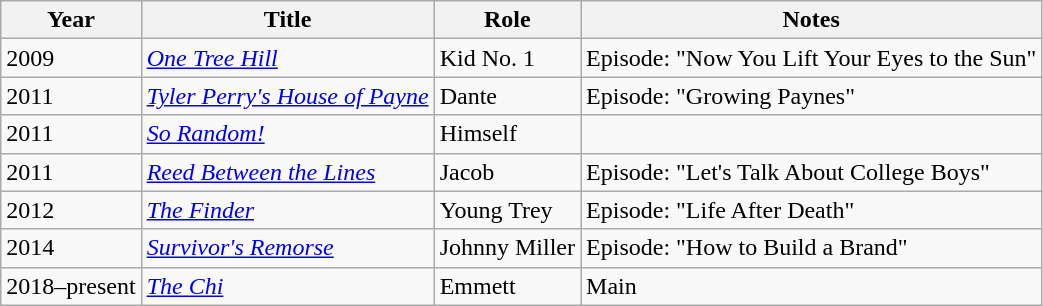<table class="wikitable sortable">
<tr>
<th>Year</th>
<th>Title</th>
<th>Role</th>
<th class="unsortable">Notes</th>
</tr>
<tr>
<td>2009</td>
<td><em><a href='#'>One Tree Hill</a></em></td>
<td>Kid No. 1</td>
<td>Episode: "Now You Lift Your Eyes to the Sun"</td>
</tr>
<tr>
<td>2011</td>
<td><em><a href='#'>Tyler Perry's House of Payne</a></em></td>
<td>Dante</td>
<td>Episode: "Growing Paynes"</td>
</tr>
<tr>
<td>2011</td>
<td><em><a href='#'>So Random!</a></em></td>
<td>Himself</td>
<td></td>
</tr>
<tr>
<td>2011</td>
<td><em><a href='#'>Reed Between the Lines</a></em></td>
<td>Jacob</td>
<td>Episode: "Let's Talk About College Boys"</td>
</tr>
<tr>
<td>2012</td>
<td><em><a href='#'>The Finder</a></em></td>
<td>Young Trey</td>
<td>Episode: "Life After Death"</td>
</tr>
<tr>
<td>2014</td>
<td><em><a href='#'>Survivor's Remorse</a></em></td>
<td>Johnny Miller</td>
<td>Episode: "How to Build a Brand"</td>
</tr>
<tr>
<td>2018–present</td>
<td><em><a href='#'>The Chi</a></em></td>
<td>Emmett</td>
<td>Main</td>
</tr>
</table>
